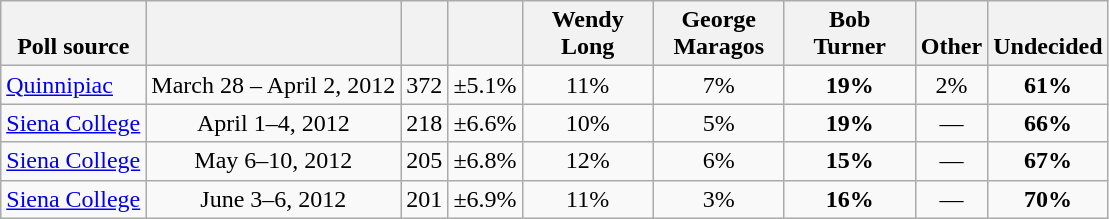<table class="wikitable" style="text-align:center">
<tr valign=bottom>
<th>Poll source</th>
<th></th>
<th></th>
<th></th>
<th style="width:80px;">Wendy<br>Long</th>
<th style="width:80px;">George<br>Maragos</th>
<th style="width:80px;">Bob<br>Turner</th>
<th>Other</th>
<th>Undecided</th>
</tr>
<tr>
<td align=left><a href='#'>Quinnipiac</a></td>
<td>March 28 – April 2, 2012</td>
<td>372</td>
<td>±5.1%</td>
<td>11%</td>
<td>7%</td>
<td><strong>19%</strong></td>
<td>2%</td>
<td><strong>61%</strong></td>
</tr>
<tr>
<td align=left><a href='#'>Siena College</a></td>
<td>April 1–4, 2012</td>
<td>218</td>
<td>±6.6%</td>
<td>10%</td>
<td>5%</td>
<td><strong>19%</strong></td>
<td>—</td>
<td><strong>66%</strong></td>
</tr>
<tr>
<td align=left><a href='#'>Siena College</a></td>
<td>May 6–10, 2012</td>
<td>205</td>
<td>±6.8%</td>
<td>12%</td>
<td>6%</td>
<td><strong>15%</strong></td>
<td>—</td>
<td><strong>67%</strong></td>
</tr>
<tr>
<td align=left><a href='#'>Siena College</a></td>
<td>June 3–6, 2012</td>
<td>201</td>
<td>±6.9%</td>
<td>11%</td>
<td>3%</td>
<td><strong>16%</strong></td>
<td>—</td>
<td><strong>70%</strong></td>
</tr>
</table>
